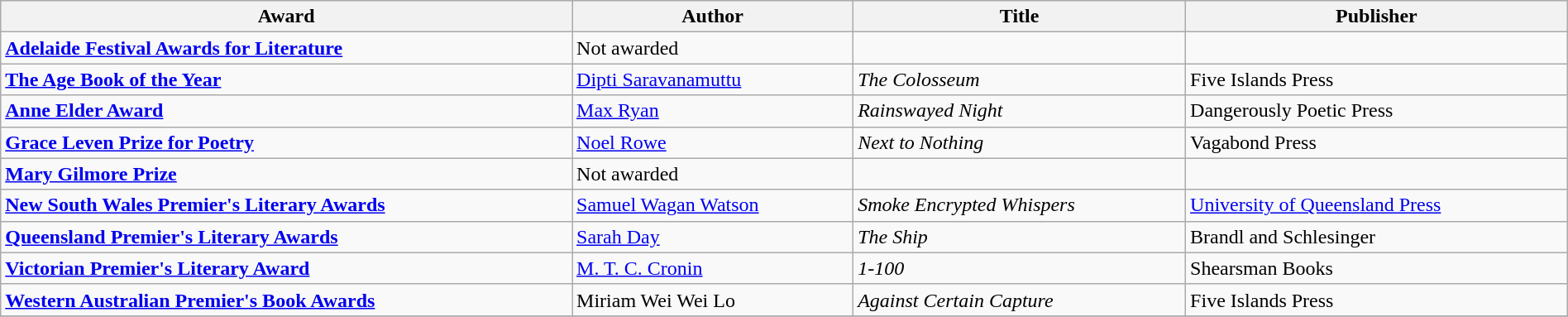<table class="wikitable" width=100%>
<tr>
<th>Award</th>
<th>Author</th>
<th>Title</th>
<th>Publisher</th>
</tr>
<tr>
<td><strong><a href='#'>Adelaide Festival Awards for Literature</a></strong></td>
<td>Not awarded</td>
<td></td>
<td></td>
</tr>
<tr>
<td><strong><a href='#'>The Age Book of the Year</a></strong></td>
<td><a href='#'>Dipti Saravanamuttu</a></td>
<td><em>The Colosseum</em></td>
<td>Five Islands Press</td>
</tr>
<tr>
<td><strong><a href='#'>Anne Elder Award</a></strong></td>
<td><a href='#'>Max Ryan</a></td>
<td><em>Rainswayed Night</em></td>
<td>Dangerously Poetic Press</td>
</tr>
<tr>
<td><strong><a href='#'>Grace Leven Prize for Poetry</a></strong></td>
<td><a href='#'>Noel Rowe</a></td>
<td><em>Next to Nothing</em></td>
<td>Vagabond Press</td>
</tr>
<tr>
<td><strong><a href='#'>Mary Gilmore Prize</a></strong></td>
<td>Not awarded</td>
<td></td>
<td></td>
</tr>
<tr>
<td><strong><a href='#'>New South Wales Premier's Literary Awards</a></strong></td>
<td><a href='#'>Samuel Wagan Watson</a></td>
<td><em>Smoke Encrypted Whispers</em></td>
<td><a href='#'>University of Queensland Press</a></td>
</tr>
<tr>
<td><strong><a href='#'>Queensland Premier's Literary Awards</a></strong></td>
<td><a href='#'>Sarah Day</a></td>
<td><em>The Ship</em></td>
<td>Brandl and Schlesinger</td>
</tr>
<tr>
<td><strong><a href='#'>Victorian Premier's Literary Award</a></strong></td>
<td><a href='#'>M. T. C. Cronin</a></td>
<td><em><More Or Less Than> 1-100</em></td>
<td>Shearsman Books</td>
</tr>
<tr>
<td><strong><a href='#'>Western Australian Premier's Book Awards</a></strong></td>
<td>Miriam Wei Wei Lo</td>
<td><em>Against Certain Capture</em></td>
<td>Five Islands Press</td>
</tr>
<tr>
</tr>
</table>
